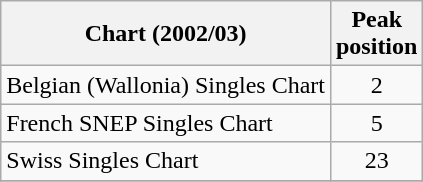<table class="wikitable sortable">
<tr>
<th>Chart (2002/03)</th>
<th>Peak<br>position</th>
</tr>
<tr>
<td>Belgian (Wallonia) Singles Chart</td>
<td align="center">2</td>
</tr>
<tr>
<td>French SNEP Singles Chart</td>
<td align="center">5</td>
</tr>
<tr>
<td>Swiss Singles Chart</td>
<td align="center">23</td>
</tr>
<tr>
</tr>
</table>
